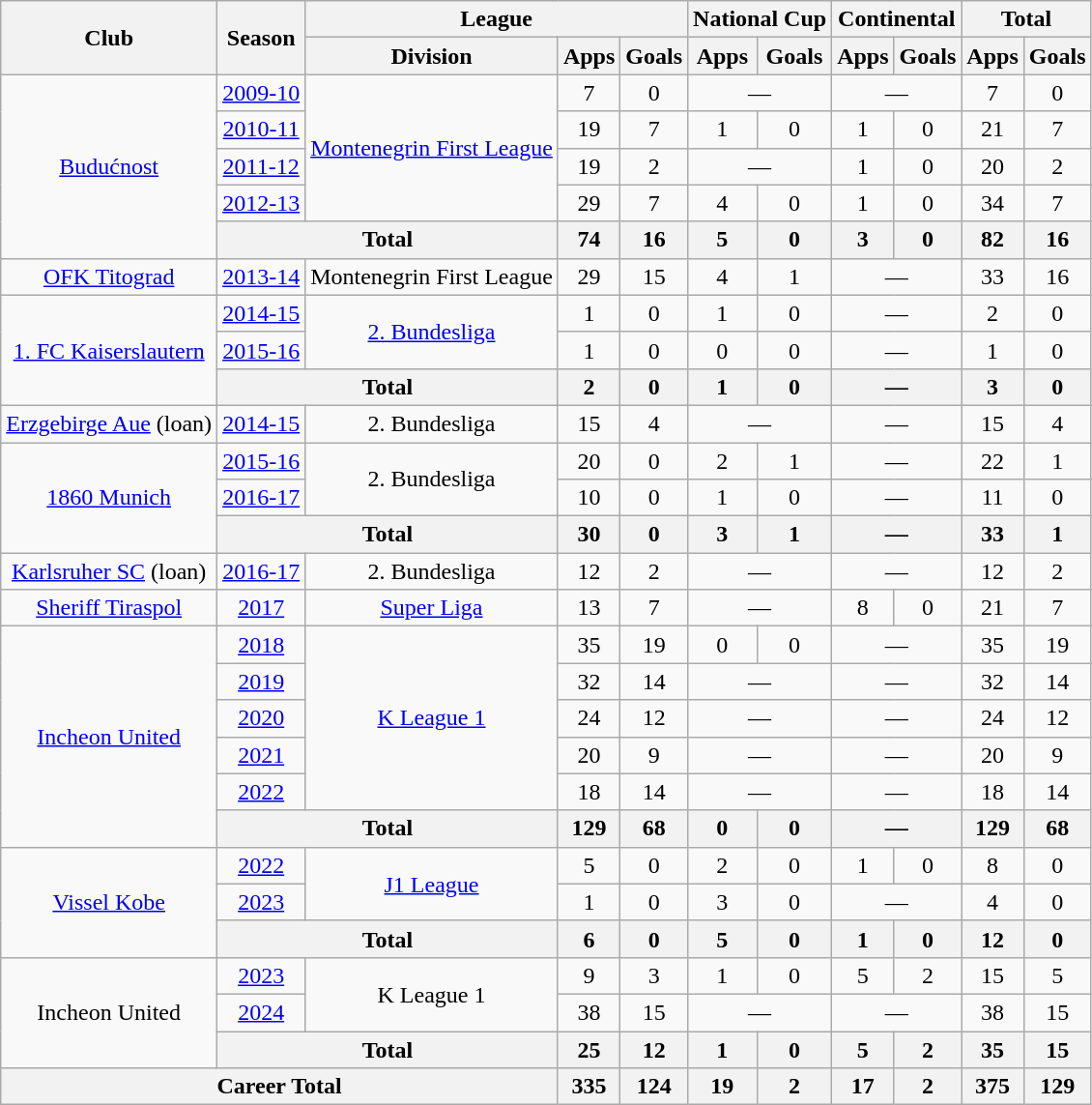<table class="wikitable" border="1" style="text-align: center;">
<tr>
<th rowspan="2">Club</th>
<th rowspan="2">Season</th>
<th colspan="3">League</th>
<th colspan="2">National Cup</th>
<th colspan="2">Continental</th>
<th colspan="2">Total</th>
</tr>
<tr>
<th>Division</th>
<th>Apps</th>
<th>Goals</th>
<th>Apps</th>
<th>Goals</th>
<th>Apps</th>
<th>Goals</th>
<th>Apps</th>
<th>Goals</th>
</tr>
<tr>
<td rowspan="5"><a href='#'>Budućnost</a></td>
<td><a href='#'>2009-10</a></td>
<td rowspan="4"><a href='#'>Montenegrin First League</a></td>
<td>7</td>
<td>0</td>
<td colspan="2">—</td>
<td colspan="2">—</td>
<td>7</td>
<td>0</td>
</tr>
<tr>
<td><a href='#'>2010-11</a></td>
<td>19</td>
<td>7</td>
<td>1</td>
<td>0</td>
<td>1</td>
<td>0</td>
<td>21</td>
<td>7</td>
</tr>
<tr>
<td><a href='#'>2011-12</a></td>
<td>19</td>
<td>2</td>
<td colspan="2">—</td>
<td>1</td>
<td>0</td>
<td>20</td>
<td>2</td>
</tr>
<tr>
<td><a href='#'>2012-13</a></td>
<td>29</td>
<td>7</td>
<td>4</td>
<td>0</td>
<td>1</td>
<td>0</td>
<td>34</td>
<td>7</td>
</tr>
<tr>
<th colspan="2">Total</th>
<th>74</th>
<th>16</th>
<th>5</th>
<th>0</th>
<th>3</th>
<th>0</th>
<th>82</th>
<th>16</th>
</tr>
<tr>
<td><a href='#'>OFK Titograd</a></td>
<td><a href='#'>2013-14</a></td>
<td>Montenegrin First League</td>
<td>29</td>
<td>15</td>
<td>4</td>
<td>1</td>
<td colspan="2">—</td>
<td>33</td>
<td>16</td>
</tr>
<tr>
<td rowspan="3"><a href='#'>1. FC Kaiserslautern</a></td>
<td><a href='#'>2014-15</a></td>
<td rowspan="2"><a href='#'>2. Bundesliga</a></td>
<td>1</td>
<td>0</td>
<td>1</td>
<td>0</td>
<td colspan="2">—</td>
<td>2</td>
<td>0</td>
</tr>
<tr>
<td><a href='#'>2015-16</a></td>
<td>1</td>
<td>0</td>
<td>0</td>
<td>0</td>
<td colspan="2">—</td>
<td>1</td>
<td>0</td>
</tr>
<tr>
<th colspan="2">Total</th>
<th>2</th>
<th>0</th>
<th>1</th>
<th>0</th>
<th colspan="2">—</th>
<th>3</th>
<th>0</th>
</tr>
<tr>
<td><a href='#'>Erzgebirge Aue</a> (loan)</td>
<td><a href='#'>2014-15</a></td>
<td>2. Bundesliga</td>
<td>15</td>
<td>4</td>
<td colspan="2">—</td>
<td colspan="2">—</td>
<td>15</td>
<td>4</td>
</tr>
<tr>
<td rowspan="3"><a href='#'>1860 Munich</a></td>
<td><a href='#'>2015-16</a></td>
<td rowspan="2">2. Bundesliga</td>
<td>20</td>
<td>0</td>
<td>2</td>
<td>1</td>
<td colspan="2">—</td>
<td>22</td>
<td>1</td>
</tr>
<tr>
<td><a href='#'>2016-17</a></td>
<td>10</td>
<td>0</td>
<td>1</td>
<td>0</td>
<td colspan="2">—</td>
<td>11</td>
<td>0</td>
</tr>
<tr>
<th colspan="2">Total</th>
<th>30</th>
<th>0</th>
<th>3</th>
<th>1</th>
<th colspan="2">—</th>
<th>33</th>
<th>1</th>
</tr>
<tr>
<td><a href='#'>Karlsruher SC</a> (loan)</td>
<td><a href='#'>2016-17</a></td>
<td>2. Bundesliga</td>
<td>12</td>
<td>2</td>
<td colspan="2">—</td>
<td colspan="2">—</td>
<td>12</td>
<td>2</td>
</tr>
<tr>
<td><a href='#'>Sheriff Tiraspol</a></td>
<td><a href='#'>2017</a></td>
<td><a href='#'>Super Liga</a></td>
<td>13</td>
<td>7</td>
<td colspan="2">—</td>
<td>8</td>
<td>0</td>
<td>21</td>
<td>7</td>
</tr>
<tr>
<td rowspan="6"><a href='#'>Incheon United</a></td>
<td><a href='#'>2018</a></td>
<td rowspan="5"><a href='#'>K League 1</a></td>
<td>35</td>
<td>19</td>
<td>0</td>
<td>0</td>
<td colspan="2">—</td>
<td>35</td>
<td>19</td>
</tr>
<tr>
<td><a href='#'>2019</a></td>
<td>32</td>
<td>14</td>
<td colspan="2">—</td>
<td colspan="2">—</td>
<td>32</td>
<td>14</td>
</tr>
<tr>
<td><a href='#'>2020</a></td>
<td>24</td>
<td>12</td>
<td colspan="2">—</td>
<td colspan="2">—</td>
<td>24</td>
<td>12</td>
</tr>
<tr>
<td><a href='#'>2021</a></td>
<td>20</td>
<td>9</td>
<td colspan="2">—</td>
<td colspan="2">—</td>
<td>20</td>
<td>9</td>
</tr>
<tr>
<td><a href='#'>2022</a></td>
<td>18</td>
<td>14</td>
<td colspan="2">—</td>
<td colspan="2">—</td>
<td>18</td>
<td>14</td>
</tr>
<tr>
<th colspan="2">Total</th>
<th>129</th>
<th>68</th>
<th>0</th>
<th>0</th>
<th colspan="2">—</th>
<th>129</th>
<th>68</th>
</tr>
<tr>
<td rowspan="3"><a href='#'>Vissel Kobe</a></td>
<td><a href='#'>2022</a></td>
<td rowspan="2"><a href='#'>J1 League</a></td>
<td>5</td>
<td>0</td>
<td>2</td>
<td>0</td>
<td>1</td>
<td>0</td>
<td>8</td>
<td>0</td>
</tr>
<tr>
<td><a href='#'>2023</a></td>
<td>1</td>
<td>0</td>
<td>3</td>
<td>0</td>
<td colspan="2">—</td>
<td>4</td>
<td>0</td>
</tr>
<tr>
<th colspan="2">Total</th>
<th>6</th>
<th>0</th>
<th>5</th>
<th>0</th>
<th>1</th>
<th>0</th>
<th>12</th>
<th>0</th>
</tr>
<tr>
<td rowspan="3">Incheon United</td>
<td><a href='#'>2023</a></td>
<td rowspan="2">K League 1</td>
<td>9</td>
<td>3</td>
<td>1</td>
<td>0</td>
<td>5</td>
<td>2</td>
<td>15</td>
<td>5</td>
</tr>
<tr>
<td><a href='#'>2024</a></td>
<td>38</td>
<td>15</td>
<td colspan="2">—</td>
<td colspan="2">—</td>
<td>38</td>
<td>15</td>
</tr>
<tr>
<th colspan="2">Total</th>
<th>25</th>
<th>12</th>
<th>1</th>
<th>0</th>
<th>5</th>
<th>2</th>
<th>35</th>
<th>15</th>
</tr>
<tr>
<th colspan="3">Career Total</th>
<th>335</th>
<th>124</th>
<th>19</th>
<th>2</th>
<th>17</th>
<th>2</th>
<th>375</th>
<th>129</th>
</tr>
</table>
